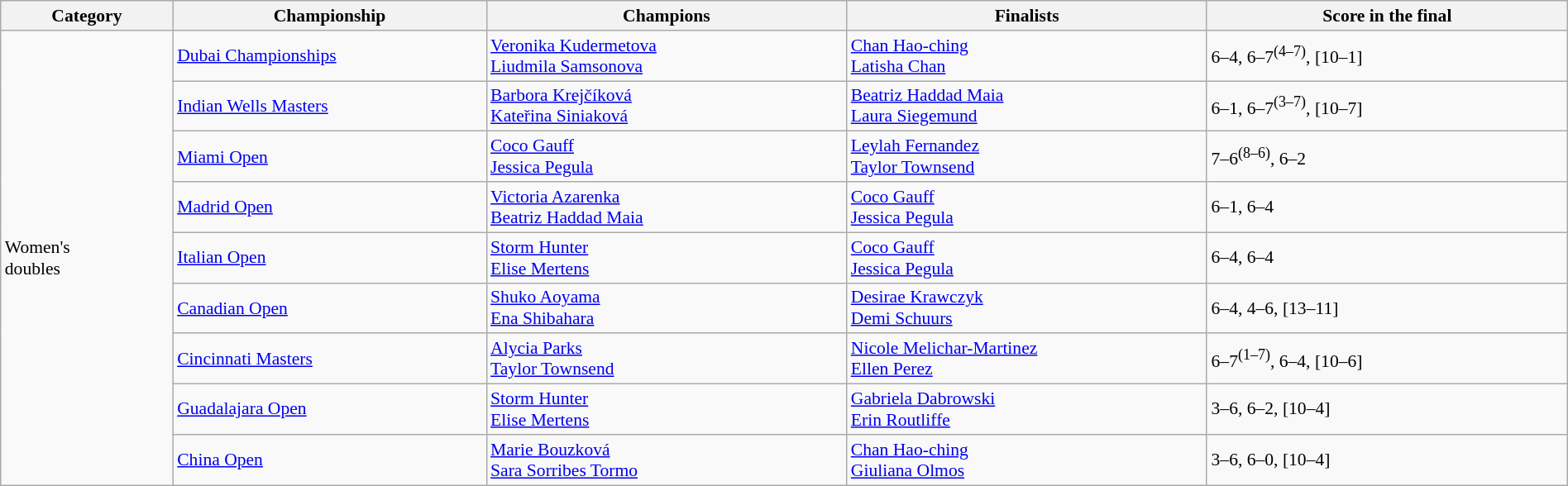<table class="wikitable nowrap" style="font-size:90%;" width="100%">
<tr>
<th style="width: 11%;">Category</th>
<th style="width: 20%;">Championship</th>
<th style="width: 23%;">Champions</th>
<th style="width: 23%;">Finalists</th>
<th style="width: 23%;">Score in the final</th>
</tr>
<tr>
<td rowspan="9">Women's<br>doubles</td>
<td><a href='#'>Dubai Championships</a></td>
<td> <a href='#'>Veronika Kudermetova</a> <br>  <a href='#'>Liudmila Samsonova</a></td>
<td> <a href='#'>Chan Hao-ching</a> <br>  <a href='#'>Latisha Chan</a></td>
<td>6–4, 6–7<sup>(4–7)</sup>, [10–1]</td>
</tr>
<tr>
<td><a href='#'>Indian Wells Masters</a></td>
<td> <a href='#'>Barbora Krejčíková</a><br> <a href='#'>Kateřina Siniaková</a></td>
<td> <a href='#'>Beatriz Haddad Maia</a><br> <a href='#'>Laura Siegemund</a></td>
<td>6–1, 6–7<sup>(3–7)</sup>, [10–7]</td>
</tr>
<tr>
<td><a href='#'>Miami Open</a></td>
<td> <a href='#'>Coco Gauff</a> <br>  <a href='#'>Jessica Pegula</a></td>
<td> <a href='#'>Leylah Fernandez</a> <br>  <a href='#'>Taylor Townsend</a></td>
<td>7–6<sup>(8–6)</sup>, 6–2</td>
</tr>
<tr>
<td><a href='#'>Madrid Open</a></td>
<td> <a href='#'>Victoria Azarenka</a> <br>  <a href='#'>Beatriz Haddad Maia</a></td>
<td> <a href='#'>Coco Gauff</a> <br>  <a href='#'>Jessica Pegula</a></td>
<td>6–1, 6–4</td>
</tr>
<tr>
<td><a href='#'>Italian Open</a></td>
<td> <a href='#'>Storm Hunter</a> <br>  <a href='#'>Elise Mertens</a></td>
<td> <a href='#'>Coco Gauff</a> <br>  <a href='#'>Jessica Pegula</a></td>
<td>6–4, 6–4</td>
</tr>
<tr>
<td><a href='#'>Canadian Open</a></td>
<td> <a href='#'>Shuko Aoyama</a><br> <a href='#'>Ena Shibahara</a></td>
<td> <a href='#'>Desirae Krawczyk</a> <br>  <a href='#'>Demi Schuurs</a></td>
<td>6–4, 4–6, [13–11]</td>
</tr>
<tr>
<td><a href='#'>Cincinnati Masters</a></td>
<td> <a href='#'>Alycia Parks</a> <br> <a href='#'>Taylor Townsend</a></td>
<td> <a href='#'>Nicole Melichar-Martinez</a> <br> <a href='#'>Ellen Perez</a></td>
<td>6–7<sup>(1–7)</sup>, 6–4, [10–6]</td>
</tr>
<tr>
<td><a href='#'>Guadalajara Open</a></td>
<td> <a href='#'>Storm Hunter</a><br> <a href='#'>Elise Mertens</a></td>
<td> <a href='#'>Gabriela Dabrowski</a><br> <a href='#'>Erin Routliffe</a></td>
<td>3–6, 6–2, [10–4]</td>
</tr>
<tr>
<td><a href='#'>China Open</a></td>
<td> <a href='#'>Marie Bouzková</a><br> <a href='#'>Sara Sorribes Tormo</a></td>
<td> <a href='#'>Chan Hao-ching</a><br> <a href='#'>Giuliana Olmos</a></td>
<td>3–6, 6–0, [10–4]</td>
</tr>
</table>
